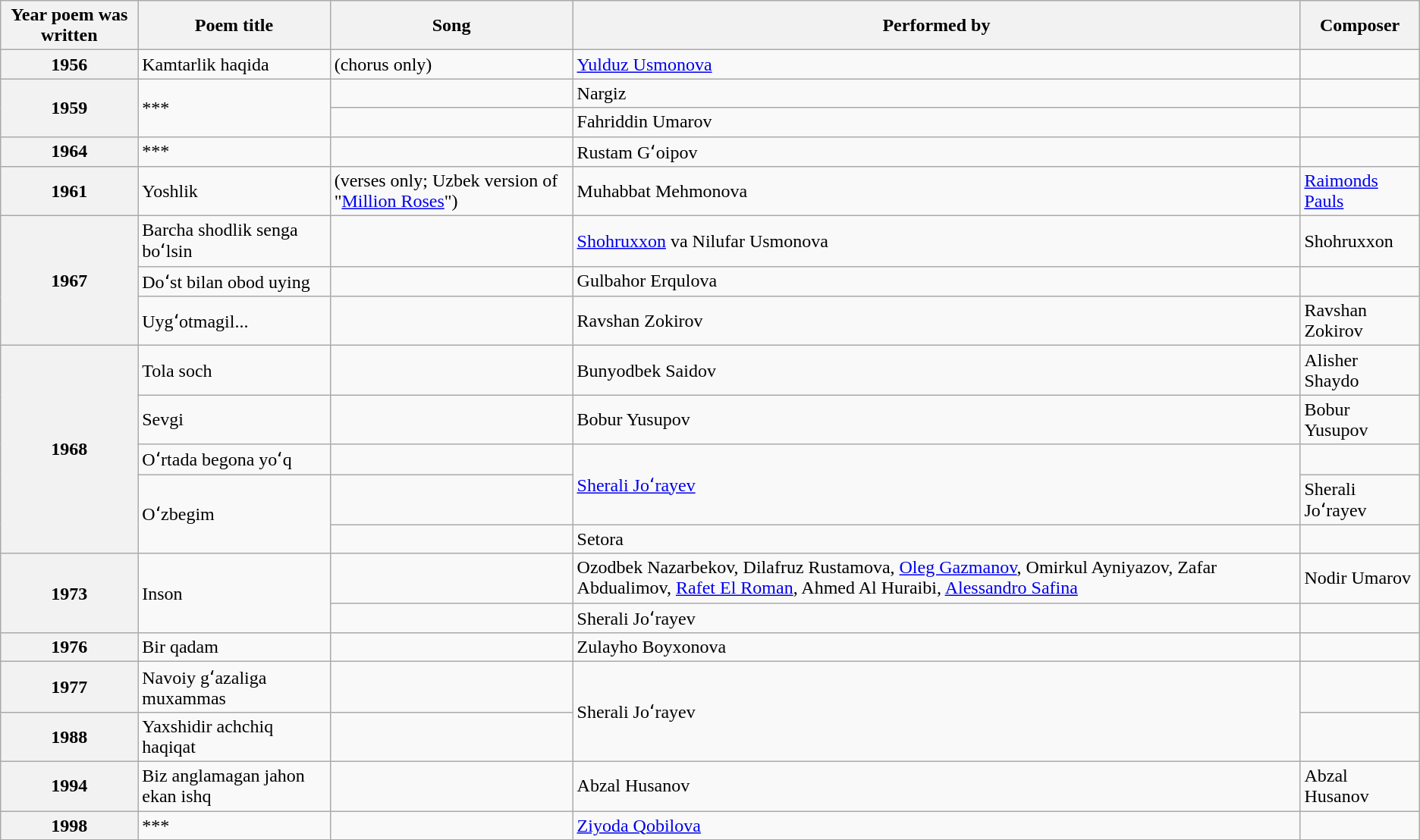<table class="wikitable" style="text-align:left;">
<tr>
<th>Year poem was written</th>
<th>Poem title</th>
<th>Song</th>
<th>Performed by</th>
<th>Composer</th>
</tr>
<tr>
<th rowspan="1">1956</th>
<td>Kamtarlik haqida</td>
<td> (chorus only)</td>
<td><a href='#'>Yulduz Usmonova</a></td>
<td></td>
</tr>
<tr>
<th rowspan="2">1959</th>
<td ! rowspan="2">***</td>
<td></td>
<td>Nargiz</td>
<td></td>
</tr>
<tr>
<td></td>
<td>Fahriddin Umarov</td>
<td></td>
</tr>
<tr>
<th rowspan="1">1964</th>
<td>***</td>
<td></td>
<td>Rustam Gʻoipov</td>
<td></td>
</tr>
<tr>
<th rowspan="1">1961</th>
<td>Yoshlik</td>
<td> (verses only; Uzbek version of "<a href='#'>Million Roses</a>")</td>
<td>Muhabbat Mehmonova</td>
<td><a href='#'>Raimonds Pauls</a></td>
</tr>
<tr>
<th rowspan="3">1967</th>
<td>Barcha shodlik senga boʻlsin</td>
<td></td>
<td><a href='#'>Shohruxxon</a> va Nilufar Usmonova</td>
<td>Shohruxxon</td>
</tr>
<tr>
<td>Doʻst bilan obod uying</td>
<td></td>
<td>Gulbahor Erqulova</td>
<td></td>
</tr>
<tr>
<td>Uygʻotmagil...</td>
<td></td>
<td>Ravshan Zokirov</td>
<td>Ravshan Zokirov</td>
</tr>
<tr>
<th rowspan="5">1968</th>
<td>Tola soch</td>
<td></td>
<td>Bunyodbek Saidov</td>
<td>Alisher Shaydo</td>
</tr>
<tr>
<td>Sevgi</td>
<td></td>
<td>Bobur Yusupov</td>
<td>Bobur Yusupov</td>
</tr>
<tr>
<td>Oʻrtada begona yoʻq</td>
<td></td>
<td ! rowspan="2"><a href='#'>Sherali Joʻrayev</a></td>
<td></td>
</tr>
<tr>
<td ! rowspan="2">Oʻzbegim</td>
<td></td>
<td>Sherali Joʻrayev</td>
</tr>
<tr>
<td></td>
<td>Setora</td>
<td></td>
</tr>
<tr>
<th rowspan="2">1973</th>
<td rowspan="2">Inson</td>
<td></td>
<td>Ozodbek Nazarbekov, Dilafruz Rustamova, <a href='#'>Oleg Gazmanov</a>, Omirkul Ayniyazov, Zafar Abdualimov, <a href='#'>Rafet El Roman</a>, Ahmed Al Huraibi, <a href='#'>Alessandro Safina</a></td>
<td>Nodir Umarov</td>
</tr>
<tr>
<td></td>
<td>Sherali Joʻrayev</td>
<td></td>
</tr>
<tr>
<th rowspan="1">1976</th>
<td>Bir qadam</td>
<td></td>
<td>Zulayho Boyxonova</td>
<td></td>
</tr>
<tr>
<th rowspan="1">1977</th>
<td>Navoiy gʻazaliga muxammas</td>
<td></td>
<td ! rowspan="2">Sherali Joʻrayev</td>
<td></td>
</tr>
<tr>
<th rowspan="1">1988</th>
<td>Yaxshidir achchiq haqiqat</td>
<td></td>
<td></td>
</tr>
<tr>
<th rowspan="1">1994</th>
<td>Biz anglamagan jahon ekan ishq</td>
<td></td>
<td>Abzal Husanov</td>
<td>Abzal Husanov</td>
</tr>
<tr>
<th rowspan="1">1998</th>
<td>***</td>
<td></td>
<td><a href='#'>Ziyoda Qobilova</a></td>
<td></td>
</tr>
<tr>
</tr>
</table>
